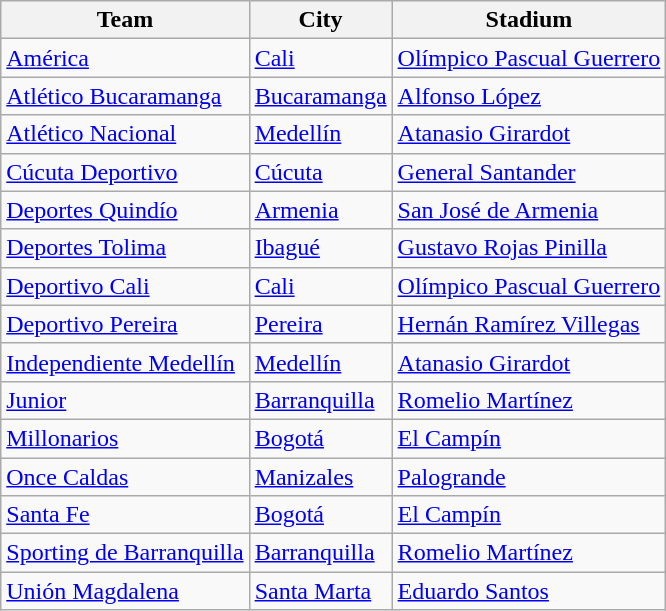<table class="wikitable sortable">
<tr>
<th>Team</th>
<th>City</th>
<th>Stadium</th>
</tr>
<tr>
<td><a href='#'>América</a></td>
<td><a href='#'>Cali</a></td>
<td><a href='#'>Olímpico Pascual Guerrero</a></td>
</tr>
<tr>
<td><a href='#'>Atlético Bucaramanga</a></td>
<td><a href='#'>Bucaramanga</a></td>
<td><a href='#'>Alfonso López</a></td>
</tr>
<tr>
<td><a href='#'>Atlético Nacional</a></td>
<td><a href='#'>Medellín</a></td>
<td><a href='#'>Atanasio Girardot</a></td>
</tr>
<tr>
<td><a href='#'>Cúcuta Deportivo</a></td>
<td><a href='#'>Cúcuta</a></td>
<td><a href='#'>General Santander</a></td>
</tr>
<tr>
<td><a href='#'>Deportes Quindío</a></td>
<td><a href='#'>Armenia</a></td>
<td><a href='#'>San José de Armenia</a></td>
</tr>
<tr>
<td><a href='#'>Deportes Tolima</a></td>
<td><a href='#'>Ibagué</a></td>
<td><a href='#'>Gustavo Rojas Pinilla</a></td>
</tr>
<tr>
<td><a href='#'>Deportivo Cali</a></td>
<td><a href='#'>Cali</a></td>
<td><a href='#'>Olímpico Pascual Guerrero</a></td>
</tr>
<tr>
<td><a href='#'>Deportivo Pereira</a></td>
<td><a href='#'>Pereira</a></td>
<td><a href='#'>Hernán Ramírez Villegas</a></td>
</tr>
<tr>
<td><a href='#'>Independiente Medellín</a></td>
<td><a href='#'>Medellín</a></td>
<td><a href='#'>Atanasio Girardot</a></td>
</tr>
<tr>
<td><a href='#'>Junior</a></td>
<td><a href='#'>Barranquilla</a></td>
<td><a href='#'>Romelio Martínez</a></td>
</tr>
<tr>
<td><a href='#'>Millonarios</a></td>
<td><a href='#'>Bogotá</a></td>
<td><a href='#'>El Campín</a></td>
</tr>
<tr>
<td><a href='#'>Once Caldas</a></td>
<td><a href='#'>Manizales</a></td>
<td><a href='#'>Palogrande</a></td>
</tr>
<tr>
<td><a href='#'>Santa Fe</a></td>
<td><a href='#'>Bogotá</a></td>
<td><a href='#'>El Campín</a></td>
</tr>
<tr>
<td><a href='#'>Sporting de Barranquilla</a></td>
<td><a href='#'>Barranquilla</a></td>
<td><a href='#'>Romelio Martínez</a></td>
</tr>
<tr>
<td><a href='#'>Unión Magdalena</a></td>
<td><a href='#'>Santa Marta</a></td>
<td><a href='#'>Eduardo Santos</a></td>
</tr>
</table>
